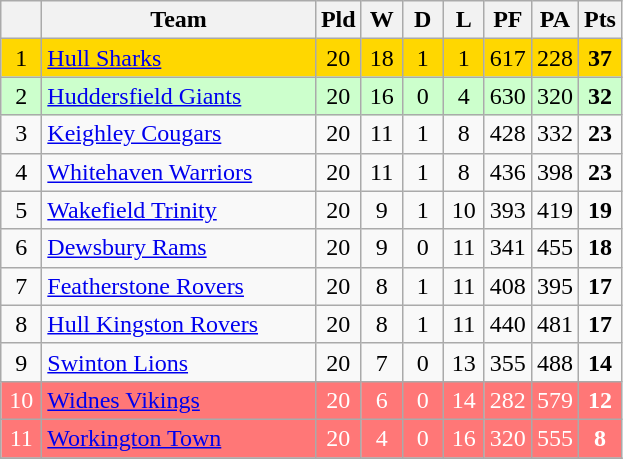<table class="wikitable" style="text-align:center;">
<tr>
<th width=20 abbr="Position"></th>
<th width=175>Team</th>
<th width=20 abbr="Played">Pld</th>
<th width=20 abbr="Won">W</th>
<th width=20 abbr="Drawn">D</th>
<th width=20 abbr="Lost">L</th>
<th width=20 abbr="Points for">PF</th>
<th width=20 abbr="Points against">PA</th>
<th width=20 abbr="Points">Pts</th>
</tr>
<tr style="background:#FFD700;">
<td>1</td>
<td style="text-align:left;"><a href='#'>Hull Sharks</a></td>
<td>20</td>
<td>18</td>
<td>1</td>
<td>1</td>
<td>617</td>
<td>228</td>
<td><strong>37</strong></td>
</tr>
<tr style="background:#CCFFCC;">
<td>2</td>
<td style="text-align:left;"><a href='#'>Huddersfield Giants</a></td>
<td>20</td>
<td>16</td>
<td>0</td>
<td>4</td>
<td>630</td>
<td>320</td>
<td><strong>32</strong></td>
</tr>
<tr>
<td>3</td>
<td style="text-align:left;"><a href='#'>Keighley Cougars</a></td>
<td>20</td>
<td>11</td>
<td>1</td>
<td>8</td>
<td>428</td>
<td>332</td>
<td><strong>23</strong></td>
</tr>
<tr>
<td>4</td>
<td style="text-align:left;"><a href='#'>Whitehaven Warriors</a></td>
<td>20</td>
<td>11</td>
<td>1</td>
<td>8</td>
<td>436</td>
<td>398</td>
<td><strong>23</strong></td>
</tr>
<tr>
<td>5</td>
<td style="text-align:left;"><a href='#'>Wakefield Trinity</a></td>
<td>20</td>
<td>9</td>
<td>1</td>
<td>10</td>
<td>393</td>
<td>419</td>
<td><strong>19</strong></td>
</tr>
<tr>
<td>6</td>
<td style="text-align:left;"><a href='#'>Dewsbury Rams</a></td>
<td>20</td>
<td>9</td>
<td>0</td>
<td>11</td>
<td>341</td>
<td>455</td>
<td><strong>18</strong></td>
</tr>
<tr>
<td>7</td>
<td style="text-align:left;"><a href='#'>Featherstone Rovers</a></td>
<td>20</td>
<td>8</td>
<td>1</td>
<td>11</td>
<td>408</td>
<td>395</td>
<td><strong>17</strong></td>
</tr>
<tr>
<td>8</td>
<td style="text-align:left;"><a href='#'>Hull Kingston Rovers</a></td>
<td>20</td>
<td>8</td>
<td>1</td>
<td>11</td>
<td>440</td>
<td>481</td>
<td><strong>17</strong></td>
</tr>
<tr>
<td>9</td>
<td style="text-align:left;"><a href='#'>Swinton Lions</a></td>
<td>20</td>
<td>7</td>
<td>0</td>
<td>13</td>
<td>355</td>
<td>488</td>
<td><strong>14</strong></td>
</tr>
<tr style="background:#ff7777;color:white">
<td>10</td>
<td style="text-align:left;"><a href='#'>Widnes Vikings</a></td>
<td>20</td>
<td>6</td>
<td>0</td>
<td>14</td>
<td>282</td>
<td>579</td>
<td><strong>12</strong></td>
</tr>
<tr style="background:#ff7777;color:white">
<td>11</td>
<td style="text-align:left;"><a href='#'>Workington Town</a></td>
<td>20</td>
<td>4</td>
<td>0</td>
<td>16</td>
<td>320</td>
<td>555</td>
<td><strong>8</strong></td>
</tr>
<tr>
</tr>
</table>
